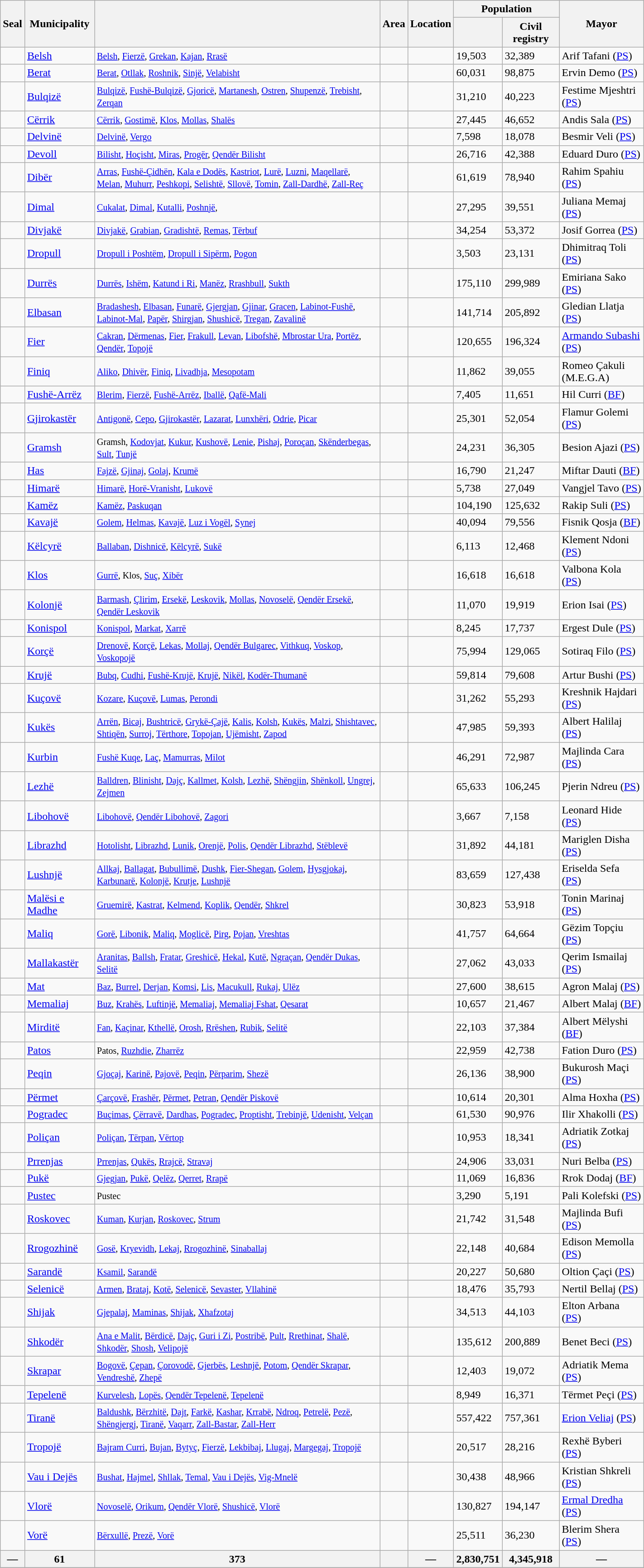<table class="sortable wikitable" width="75%">
<tr>
<th rowspan="2">Seal</th>
<th rowspan="2">Municipality</th>
<th rowspan="2"></th>
<th rowspan="2">Area</th>
<th rowspan="2">Location</th>
<th colspan="2">Population</th>
<th rowspan="2">Mayor</th>
</tr>
<tr>
<th></th>
<th>Civil registry</th>
</tr>
<tr>
<td></td>
<td><a href='#'>Belsh</a></td>
<td><small><a href='#'>Belsh</a>, <a href='#'>Fierzë</a>, <a href='#'>Grekan</a>, <a href='#'>Kajan</a>, <a href='#'>Rrasë</a></small></td>
<td></td>
<td></td>
<td>19,503</td>
<td>32,389</td>
<td>Arif Tafani (<a href='#'>PS</a>)</td>
</tr>
<tr>
<td></td>
<td><a href='#'>Berat</a></td>
<td><small><a href='#'>Berat</a>, <a href='#'>Otllak</a>, <a href='#'>Roshnik</a>, <a href='#'>Sinjë</a>, <a href='#'>Velabisht</a></small></td>
<td></td>
<td></td>
<td>60,031</td>
<td>98,875</td>
<td>Ervin Demo (<a href='#'>PS</a>)</td>
</tr>
<tr>
<td></td>
<td><a href='#'>Bulqizë</a></td>
<td><small><a href='#'>Bulqizë</a>, <a href='#'>Fushë-Bulqizë</a>, <a href='#'>Gjoricë</a>, <a href='#'>Martanesh</a>, <a href='#'>Ostren</a>, <a href='#'>Shupenzë</a>, <a href='#'>Trebisht</a>, <a href='#'>Zerqan</a></small></td>
<td></td>
<td></td>
<td>31,210</td>
<td>40,223</td>
<td>Festime Mjeshtri (<a href='#'>PS</a>)</td>
</tr>
<tr>
<td></td>
<td><a href='#'>Cërrik</a></td>
<td><small><a href='#'>Cërrik</a>, <a href='#'>Gostimë</a>, <a href='#'>Klos</a>, <a href='#'>Mollas</a>, <a href='#'>Shalës</a></small></td>
<td></td>
<td></td>
<td>27,445</td>
<td>46,652</td>
<td>Andis Sala (<a href='#'>PS</a>)</td>
</tr>
<tr>
<td></td>
<td><a href='#'>Delvinë</a></td>
<td><small><a href='#'>Delvinë</a>, <a href='#'>Vergo</a></small></td>
<td></td>
<td></td>
<td>7,598</td>
<td>18,078</td>
<td>Besmir Veli (<a href='#'>PS</a>)</td>
</tr>
<tr>
<td></td>
<td><a href='#'>Devoll</a></td>
<td><small><a href='#'>Bilisht</a>, <a href='#'>Hoçisht</a>, <a href='#'>Miras</a>, <a href='#'>Progër</a>, <a href='#'>Qendër Bilisht</a></small></td>
<td></td>
<td></td>
<td>26,716</td>
<td>42,388</td>
<td>Eduard Duro (<a href='#'>PS</a>)</td>
</tr>
<tr>
<td></td>
<td><a href='#'>Dibër</a></td>
<td><small><a href='#'>Arras</a>, <a href='#'>Fushë-Çidhën</a>, <a href='#'>Kala e Dodës</a>, <a href='#'>Kastriot</a>, <a href='#'>Lurë</a>, <a href='#'>Luzni</a>, <a href='#'>Maqellarë</a>, <a href='#'>Melan</a>, <a href='#'>Muhurr</a>, <a href='#'>Peshkopi</a>, <a href='#'>Selishtë</a>, <a href='#'>Sllovë</a>, <a href='#'>Tomin</a>, <a href='#'>Zall-Dardhë</a>, <a href='#'>Zall-Reç</a></small></td>
<td></td>
<td></td>
<td>61,619</td>
<td>78,940</td>
<td>Rahim Spahiu (<a href='#'>PS</a>)</td>
</tr>
<tr>
<td></td>
<td><a href='#'>Dimal</a></td>
<td><small><a href='#'>Cukalat</a>, <a href='#'>Dimal</a>, <a href='#'>Kutalli</a>, <a href='#'>Poshnjë</a>, </small></td>
<td></td>
<td></td>
<td>27,295</td>
<td>39,551</td>
<td>Juliana Memaj (<a href='#'>PS</a>)</td>
</tr>
<tr>
<td></td>
<td><a href='#'>Divjakë</a></td>
<td><small><a href='#'>Divjakë</a>, <a href='#'>Grabian</a>, <a href='#'>Gradishtë</a>, <a href='#'>Remas</a>, <a href='#'>Tërbuf</a></small></td>
<td></td>
<td></td>
<td>34,254</td>
<td>53,372</td>
<td>Josif Gorrea (<a href='#'>PS</a>)</td>
</tr>
<tr>
<td></td>
<td><a href='#'>Dropull</a></td>
<td><small><a href='#'>Dropull i Poshtëm</a>, <a href='#'>Dropull i Sipërm</a>, <a href='#'>Pogon</a></small></td>
<td></td>
<td></td>
<td>3,503</td>
<td>23,131</td>
<td>Dhimitraq Toli (<a href='#'>PS</a>)</td>
</tr>
<tr>
<td></td>
<td><a href='#'>Durrës</a></td>
<td><small><a href='#'>Durrës</a>, <a href='#'>Ishëm</a>, <a href='#'>Katund i Ri</a>, <a href='#'>Manëz</a>, <a href='#'>Rrashbull</a>, <a href='#'>Sukth</a></small></td>
<td></td>
<td></td>
<td>175,110</td>
<td>299,989</td>
<td>Emiriana Sako (<a href='#'>PS</a>)</td>
</tr>
<tr>
<td></td>
<td><a href='#'>Elbasan</a></td>
<td><small><a href='#'>Bradashesh</a>, <a href='#'>Elbasan</a>, <a href='#'>Funarë</a>, <a href='#'>Gjergjan</a>, <a href='#'>Gjinar</a>, <a href='#'>Gracen</a>, <a href='#'>Labinot-Fushë</a>, <a href='#'>Labinot-Mal</a>, <a href='#'>Papër</a>, <a href='#'>Shirgjan</a>, <a href='#'>Shushicë</a>, <a href='#'>Tregan</a>, <a href='#'>Zavalinë</a></small></td>
<td></td>
<td></td>
<td>141,714</td>
<td>205,892</td>
<td>Gledian Llatja (<a href='#'>PS</a>)</td>
</tr>
<tr>
<td></td>
<td><a href='#'>Fier</a></td>
<td><small><a href='#'>Cakran</a>, <a href='#'>Dërmenas</a>, <a href='#'>Fier</a>, <a href='#'>Frakull</a>, <a href='#'>Levan</a>, <a href='#'>Libofshë</a>, <a href='#'>Mbrostar Ura</a>, <a href='#'>Portëz</a>, <a href='#'>Qendër</a>, <a href='#'>Topojë</a></small></td>
<td></td>
<td></td>
<td>120,655</td>
<td>196,324</td>
<td><a href='#'>Armando Subashi</a> (<a href='#'>PS</a>)</td>
</tr>
<tr>
<td></td>
<td><a href='#'>Finiq</a></td>
<td><small><a href='#'>Aliko</a>, <a href='#'>Dhivër</a>, <a href='#'>Finiq</a>, <a href='#'>Livadhja</a>, <a href='#'>Mesopotam</a></small></td>
<td></td>
<td></td>
<td>11,862</td>
<td>39,055</td>
<td>Romeo Çakuli (M.E.G.A)</td>
</tr>
<tr>
<td></td>
<td><a href='#'>Fushë-Arrëz</a></td>
<td><small><a href='#'>Blerim</a>, <a href='#'>Fierzë</a>, <a href='#'>Fushë-Arrëz</a>, <a href='#'>Iballë</a>, <a href='#'>Qafë-Mali</a></small></td>
<td></td>
<td></td>
<td>7,405</td>
<td>11,651</td>
<td>Hil Curri (<a href='#'>BF</a>)</td>
</tr>
<tr>
<td></td>
<td><a href='#'>Gjirokastër</a></td>
<td><small><a href='#'>Antigonë</a>, <a href='#'>Cepo</a>, <a href='#'>Gjirokastër</a>, <a href='#'>Lazarat</a>, <a href='#'>Lunxhëri</a>, <a href='#'>Odrie</a>, <a href='#'>Picar</a></small></td>
<td></td>
<td></td>
<td>25,301</td>
<td>52,054</td>
<td>Flamur Golemi (<a href='#'>PS</a>)</td>
</tr>
<tr>
<td></td>
<td><a href='#'>Gramsh</a></td>
<td><small>Gramsh, <a href='#'>Kodovjat</a>, <a href='#'>Kukur</a>, <a href='#'>Kushovë</a>, <a href='#'>Lenie</a>, <a href='#'>Pishaj</a>, <a href='#'>Poroçan</a>, <a href='#'>Skënderbegas</a>, <a href='#'>Sult</a>, <a href='#'>Tunjë</a></small></td>
<td></td>
<td></td>
<td>24,231</td>
<td>36,305</td>
<td>Besion Ajazi (<a href='#'>PS</a>)</td>
</tr>
<tr>
<td></td>
<td><a href='#'>Has</a></td>
<td><small><a href='#'>Fajzë</a>, <a href='#'>Gjinaj</a>, <a href='#'>Golaj</a>, <a href='#'>Krumë</a></small></td>
<td></td>
<td></td>
<td>16,790</td>
<td>21,247</td>
<td>Miftar Dauti (<a href='#'>BF</a>)</td>
</tr>
<tr>
<td></td>
<td><a href='#'>Himarë</a></td>
<td><small><a href='#'>Himarë</a>, <a href='#'>Horë-Vranisht</a>, <a href='#'>Lukovë</a></small></td>
<td></td>
<td></td>
<td>5,738</td>
<td>27,049</td>
<td>Vangjel Tavo (<a href='#'>PS</a>)</td>
</tr>
<tr>
<td></td>
<td><a href='#'>Kamëz</a></td>
<td><small><a href='#'>Kamëz</a>, <a href='#'>Paskuqan</a></small></td>
<td></td>
<td></td>
<td>104,190</td>
<td>125,632</td>
<td>Rakip Suli (<a href='#'>PS</a>)</td>
</tr>
<tr>
<td></td>
<td><a href='#'>Kavajë</a></td>
<td><small><a href='#'>Golem</a>, <a href='#'>Helmas</a>, <a href='#'>Kavajë</a>, <a href='#'>Luz i Vogël</a>, <a href='#'>Synej</a></small></td>
<td></td>
<td></td>
<td>40,094</td>
<td>79,556</td>
<td>Fisnik Qosja (<a href='#'>BF</a>)</td>
</tr>
<tr>
<td></td>
<td><a href='#'>Këlcyrë</a></td>
<td><small><a href='#'>Ballaban</a>, <a href='#'>Dishnicë</a>, <a href='#'>Këlcyrë</a>, <a href='#'>Sukë</a></small></td>
<td></td>
<td></td>
<td>6,113</td>
<td>12,468</td>
<td>Klement Ndoni (<a href='#'>PS</a>)</td>
</tr>
<tr>
<td></td>
<td><a href='#'>Klos</a></td>
<td><small><a href='#'>Gurrë</a>, Klos, <a href='#'>Suç</a>, <a href='#'>Xibër</a></small></td>
<td></td>
<td></td>
<td>16,618</td>
<td>16,618</td>
<td>Valbona Kola (<a href='#'>PS</a>)</td>
</tr>
<tr>
<td></td>
<td><a href='#'>Kolonjë</a></td>
<td><small><a href='#'>Barmash</a>, <a href='#'>Çlirim</a>, <a href='#'>Ersekë</a>, <a href='#'>Leskovik</a>, <a href='#'>Mollas</a>, <a href='#'>Novoselë</a>, <a href='#'>Qendër Ersekë</a>, <a href='#'>Qendër Leskovik</a></small></td>
<td></td>
<td></td>
<td>11,070</td>
<td>19,919</td>
<td>Erion Isai (<a href='#'>PS</a>)</td>
</tr>
<tr>
<td></td>
<td><a href='#'>Konispol</a></td>
<td><small><a href='#'>Konispol</a>, <a href='#'>Markat</a>, <a href='#'>Xarrë</a></small></td>
<td></td>
<td></td>
<td>8,245</td>
<td>17,737</td>
<td>Ergest Dule (<a href='#'>PS</a>)</td>
</tr>
<tr>
<td></td>
<td><a href='#'>Korçë</a></td>
<td><small><a href='#'>Drenovë</a>, <a href='#'>Korçë</a>, <a href='#'>Lekas</a>, <a href='#'>Mollaj</a>, <a href='#'>Qendër Bulgarec</a>, <a href='#'>Vithkuq</a>, <a href='#'>Voskop</a>, <a href='#'>Voskopojë</a></small></td>
<td></td>
<td></td>
<td>75,994</td>
<td>129,065</td>
<td>Sotiraq Filo (<a href='#'>PS</a>)</td>
</tr>
<tr>
<td></td>
<td><a href='#'>Krujë</a></td>
<td><small><a href='#'>Bubq</a>, <a href='#'>Cudhi</a>, <a href='#'>Fushë-Krujë</a>, <a href='#'>Krujë</a>, <a href='#'>Nikël</a>, <a href='#'>Kodër-Thumanë</a></small></td>
<td></td>
<td></td>
<td>59,814</td>
<td>79,608</td>
<td>Artur Bushi (<a href='#'>PS</a>)</td>
</tr>
<tr>
<td></td>
<td><a href='#'>Kuçovë</a></td>
<td><small><a href='#'>Kozare</a>, <a href='#'>Kuçovë</a>, <a href='#'>Lumas</a>, <a href='#'>Perondi</a></small></td>
<td></td>
<td></td>
<td>31,262</td>
<td>55,293</td>
<td>Kreshnik Hajdari (<a href='#'>PS</a>)</td>
</tr>
<tr>
<td></td>
<td><a href='#'>Kukës</a></td>
<td><small><a href='#'>Arrën</a>, <a href='#'>Bicaj</a>, <a href='#'>Bushtricë</a>, <a href='#'>Grykë-Çajë</a>, <a href='#'>Kalis</a>, <a href='#'>Kolsh</a>, <a href='#'>Kukës</a>, <a href='#'>Malzi</a>, <a href='#'>Shishtavec</a>, <a href='#'>Shtiqën</a>, <a href='#'>Surroj</a>, <a href='#'>Tërthore</a>, <a href='#'>Topojan</a>, <a href='#'>Ujëmisht</a>, <a href='#'>Zapod</a></small></td>
<td></td>
<td></td>
<td>47,985</td>
<td>59,393</td>
<td>Albert Halilaj (<a href='#'>PS</a>)</td>
</tr>
<tr>
<td></td>
<td><a href='#'>Kurbin</a></td>
<td><small><a href='#'>Fushë Kuqe</a>, <a href='#'>Laç</a>, <a href='#'>Mamurras</a>, <a href='#'>Milot</a></small></td>
<td></td>
<td></td>
<td>46,291</td>
<td>72,987</td>
<td>Majlinda Cara (<a href='#'>PS</a>)</td>
</tr>
<tr>
<td></td>
<td><a href='#'>Lezhë</a></td>
<td><small><a href='#'>Balldren</a>, <a href='#'>Blinisht</a>, <a href='#'>Dajç</a>, <a href='#'>Kallmet</a>, <a href='#'>Kolsh</a>, <a href='#'>Lezhë</a>, <a href='#'>Shëngjin</a>, <a href='#'>Shënkoll</a>, <a href='#'>Ungrej</a>, <a href='#'>Zejmen</a></small></td>
<td></td>
<td></td>
<td>65,633</td>
<td>106,245</td>
<td>Pjerin Ndreu (<a href='#'>PS</a>)</td>
</tr>
<tr>
<td></td>
<td><a href='#'>Libohovë</a></td>
<td><small><a href='#'>Libohovë</a>, <a href='#'>Qendër Libohovë</a>, <a href='#'>Zagori</a></small></td>
<td></td>
<td></td>
<td>3,667</td>
<td>7,158</td>
<td>Leonard Hide (<a href='#'>PS</a>)</td>
</tr>
<tr>
<td></td>
<td><a href='#'>Librazhd</a></td>
<td><small><a href='#'>Hotolisht</a>, <a href='#'>Librazhd</a>, <a href='#'>Lunik</a>, <a href='#'>Orenjë</a>, <a href='#'>Polis</a>, <a href='#'>Qendër Librazhd</a>, <a href='#'>Stëblevë</a></small></td>
<td></td>
<td></td>
<td>31,892</td>
<td>44,181</td>
<td>Mariglen Disha (<a href='#'>PS</a>)</td>
</tr>
<tr>
<td></td>
<td><a href='#'>Lushnjë</a></td>
<td><small><a href='#'>Allkaj</a>, <a href='#'>Ballagat</a>, <a href='#'>Bubullimë</a>, <a href='#'>Dushk</a>, <a href='#'>Fier-Shegan</a>, <a href='#'>Golem</a>, <a href='#'>Hysgjokaj</a>, <a href='#'>Karbunarë</a>, <a href='#'>Kolonjë</a>, <a href='#'>Krutje</a>, <a href='#'>Lushnjë</a></small></td>
<td></td>
<td></td>
<td>83,659</td>
<td>127,438</td>
<td>Eriselda Sefa (<a href='#'>PS</a>)</td>
</tr>
<tr>
<td></td>
<td><a href='#'>Malësi e Madhe</a></td>
<td><small><a href='#'>Gruemirë</a>, <a href='#'>Kastrat</a>, <a href='#'>Kelmend</a>, <a href='#'>Koplik</a>, <a href='#'>Qendër</a>, <a href='#'>Shkrel</a></small></td>
<td></td>
<td></td>
<td>30,823</td>
<td>53,918</td>
<td>Tonin Marinaj (<a href='#'>PS</a>)</td>
</tr>
<tr>
<td></td>
<td><a href='#'>Maliq</a></td>
<td><small><a href='#'>Gorë</a>, <a href='#'>Libonik</a>, <a href='#'>Maliq</a>, <a href='#'>Moglicë</a>, <a href='#'>Pirg</a>, <a href='#'>Pojan</a>, <a href='#'>Vreshtas</a></small></td>
<td></td>
<td></td>
<td>41,757</td>
<td>64,664</td>
<td>Gëzim Topçiu (<a href='#'>PS</a>)</td>
</tr>
<tr>
<td></td>
<td><a href='#'>Mallakastër</a></td>
<td><small><a href='#'>Aranitas</a>, <a href='#'>Ballsh</a>, <a href='#'>Fratar</a>, <a href='#'>Greshicë</a>, <a href='#'>Hekal</a>, <a href='#'>Kutë</a>, <a href='#'>Ngraçan</a>, <a href='#'>Qendër Dukas</a>, <a href='#'>Selitë</a></small></td>
<td></td>
<td></td>
<td>27,062</td>
<td>43,033</td>
<td>Qerim Ismailaj (<a href='#'>PS</a>)</td>
</tr>
<tr>
<td></td>
<td><a href='#'>Mat</a></td>
<td><small><a href='#'>Baz</a>, <a href='#'>Burrel</a>, <a href='#'>Derjan</a>, <a href='#'>Komsi</a>, <a href='#'>Lis</a>, <a href='#'>Macukull</a>, <a href='#'>Rukaj</a>, <a href='#'>Ulëz</a></small></td>
<td></td>
<td></td>
<td>27,600</td>
<td>38,615</td>
<td>Agron Malaj (<a href='#'>PS</a>)</td>
</tr>
<tr>
<td></td>
<td><a href='#'>Memaliaj</a></td>
<td><small><a href='#'>Buz</a>, <a href='#'>Krahës</a>, <a href='#'>Luftinjë</a>, <a href='#'>Memaliaj</a>, <a href='#'>Memaliaj Fshat</a>, <a href='#'>Qesarat</a></small></td>
<td></td>
<td></td>
<td>10,657</td>
<td>21,467</td>
<td>Albert Malaj (<a href='#'>BF</a>)</td>
</tr>
<tr>
<td></td>
<td><a href='#'>Mirditë</a></td>
<td><small><a href='#'>Fan</a>, <a href='#'>Kaçinar</a>, <a href='#'>Kthellë</a>, <a href='#'>Orosh</a>, <a href='#'>Rrëshen</a>, <a href='#'>Rubik</a>, <a href='#'>Selitë</a></small></td>
<td></td>
<td></td>
<td>22,103</td>
<td>37,384</td>
<td>Albert Mëlyshi (<a href='#'>BF</a>)</td>
</tr>
<tr>
<td></td>
<td><a href='#'>Patos</a></td>
<td><small>Patos, <a href='#'>Ruzhdie</a>, <a href='#'>Zharrëz</a></small></td>
<td></td>
<td></td>
<td>22,959</td>
<td>42,738</td>
<td>Fation Duro (<a href='#'>PS</a>)</td>
</tr>
<tr>
<td></td>
<td><a href='#'>Peqin</a></td>
<td><small><a href='#'>Gjoçaj</a>, <a href='#'>Karinë</a>, <a href='#'>Pajovë</a>, <a href='#'>Peqin</a>, <a href='#'>Përparim</a>, <a href='#'>Shezë</a></small></td>
<td></td>
<td></td>
<td>26,136</td>
<td>38,900</td>
<td>Bukurosh Maçi (<a href='#'>PS</a>)</td>
</tr>
<tr>
<td></td>
<td><a href='#'>Përmet</a></td>
<td><small><a href='#'>Çarçovë</a>, <a href='#'>Frashër</a>, <a href='#'>Përmet</a>, <a href='#'>Petran</a>, <a href='#'>Qendër Piskovë</a></small></td>
<td></td>
<td></td>
<td>10,614</td>
<td>20,301</td>
<td>Alma Hoxha (<a href='#'>PS</a>)</td>
</tr>
<tr>
<td></td>
<td><a href='#'>Pogradec</a></td>
<td><small><a href='#'>Buçimas</a>, <a href='#'>Çërravë</a>, <a href='#'>Dardhas</a>, <a href='#'>Pogradec</a>, <a href='#'>Proptisht</a>, <a href='#'>Trebinjë</a>, <a href='#'>Udenisht</a>, <a href='#'>Velçan</a></small></td>
<td></td>
<td></td>
<td>61,530</td>
<td>90,976</td>
<td>Ilir Xhakolli (<a href='#'>PS</a>)</td>
</tr>
<tr>
<td></td>
<td><a href='#'>Poliçan</a></td>
<td><small><a href='#'>Poliçan</a>, <a href='#'>Tërpan</a>, <a href='#'>Vërtop</a></small></td>
<td></td>
<td></td>
<td>10,953</td>
<td>18,341</td>
<td>Adriatik Zotkaj (<a href='#'>PS</a>)</td>
</tr>
<tr>
<td></td>
<td><a href='#'>Prrenjas</a></td>
<td><small><a href='#'>Prrenjas</a>, <a href='#'>Qukës</a>, <a href='#'>Rrajcë</a>, <a href='#'>Stravaj</a></small></td>
<td></td>
<td></td>
<td>24,906</td>
<td>33,031</td>
<td>Nuri Belba (<a href='#'>PS</a>)</td>
</tr>
<tr>
<td></td>
<td><a href='#'>Pukë</a></td>
<td><small><a href='#'>Gjegjan</a>, <a href='#'>Pukë</a>, <a href='#'>Qelëz</a>, <a href='#'>Qerret</a>, <a href='#'>Rrapë</a></small></td>
<td></td>
<td></td>
<td>11,069</td>
<td>16,836</td>
<td>Rrok Dodaj (<a href='#'>BF</a>)</td>
</tr>
<tr>
<td></td>
<td><a href='#'>Pustec</a></td>
<td><small>Pustec</small></td>
<td></td>
<td></td>
<td>3,290</td>
<td>5,191</td>
<td>Pali Kolefski (<a href='#'>PS</a>)</td>
</tr>
<tr>
<td></td>
<td><a href='#'>Roskovec</a></td>
<td><small><a href='#'>Kuman</a>, <a href='#'>Kurjan</a>, <a href='#'>Roskovec</a>, <a href='#'>Strum</a></small></td>
<td></td>
<td></td>
<td>21,742</td>
<td>31,548</td>
<td>Majlinda Bufi (<a href='#'>PS</a>)</td>
</tr>
<tr>
<td></td>
<td><a href='#'>Rrogozhinë</a></td>
<td><small><a href='#'>Gosë</a>, <a href='#'>Kryevidh</a>, <a href='#'>Lekaj</a>, <a href='#'>Rrogozhinë</a>, <a href='#'>Sinaballaj</a></small></td>
<td></td>
<td></td>
<td>22,148</td>
<td>40,684</td>
<td>Edison Memolla (<a href='#'>PS</a>)</td>
</tr>
<tr>
<td></td>
<td><a href='#'>Sarandë</a></td>
<td><small><a href='#'>Ksamil</a>, <a href='#'>Sarandë</a></small></td>
<td></td>
<td></td>
<td>20,227</td>
<td>50,680</td>
<td>Oltion Çaçi (<a href='#'>PS</a>)</td>
</tr>
<tr>
<td></td>
<td><a href='#'>Selenicë</a></td>
<td><small><a href='#'>Armen</a>, <a href='#'>Brataj</a>, <a href='#'>Kotë</a>, <a href='#'>Selenicë</a>, <a href='#'>Sevaster</a>, <a href='#'>Vllahinë</a></small></td>
<td></td>
<td></td>
<td>18,476</td>
<td>35,793</td>
<td>Nertil Bellaj (<a href='#'>PS</a>)</td>
</tr>
<tr>
<td></td>
<td><a href='#'>Shijak</a></td>
<td><small><a href='#'>Gjepalaj</a>, <a href='#'>Maminas</a>, <a href='#'>Shijak</a>, <a href='#'>Xhafzotaj</a></small></td>
<td></td>
<td></td>
<td>34,513</td>
<td>44,103</td>
<td>Elton Arbana (<a href='#'>PS</a>)</td>
</tr>
<tr>
<td></td>
<td><a href='#'>Shkodër</a></td>
<td><small><a href='#'>Ana e Malit</a>, <a href='#'>Bërdicë</a>, <a href='#'>Dajç</a>, <a href='#'>Guri i Zi</a>, <a href='#'>Postribë</a>, <a href='#'>Pult</a>, <a href='#'>Rrethinat</a>, <a href='#'>Shalë</a>, <a href='#'>Shkodër</a>, <a href='#'>Shosh</a>, <a href='#'>Velipojë</a></small></td>
<td></td>
<td></td>
<td>135,612</td>
<td>200,889</td>
<td>Benet Beci (<a href='#'>PS</a>)</td>
</tr>
<tr>
<td></td>
<td><a href='#'>Skrapar</a></td>
<td><small><a href='#'>Bogovë</a>, <a href='#'>Çepan</a>, <a href='#'>Çorovodë</a>, <a href='#'>Gjerbës</a>, <a href='#'>Leshnjë</a>, <a href='#'>Potom</a>, <a href='#'>Qendër Skrapar</a>, <a href='#'>Vendreshë</a>, <a href='#'>Zhepë</a></small></td>
<td></td>
<td></td>
<td>12,403</td>
<td>19,072</td>
<td>Adriatik Mema (<a href='#'>PS</a>)</td>
</tr>
<tr>
<td></td>
<td><a href='#'>Tepelenë</a></td>
<td><small><a href='#'>Kurvelesh</a>, <a href='#'>Lopës</a>, <a href='#'>Qendër Tepelenë</a>, <a href='#'>Tepelenë</a></small></td>
<td></td>
<td></td>
<td>8,949</td>
<td>16,371</td>
<td>Tërmet Peçi (<a href='#'>PS</a>)</td>
</tr>
<tr>
<td></td>
<td><a href='#'>Tiranë</a></td>
<td><small><a href='#'>Baldushk</a>, <a href='#'>Bërzhitë</a>, <a href='#'>Dajt</a>, <a href='#'>Farkë</a>, <a href='#'>Kashar</a>, <a href='#'>Krrabë</a>, <a href='#'>Ndroq</a>, <a href='#'>Petrelë</a>, <a href='#'>Pezë</a>, <a href='#'>Shëngjergj</a>, <a href='#'>Tiranë</a>, <a href='#'>Vaqarr</a>, <a href='#'>Zall-Bastar</a>, <a href='#'>Zall-Herr</a></small></td>
<td></td>
<td></td>
<td>557,422</td>
<td>757,361</td>
<td><a href='#'>Erion Veliaj</a> (<a href='#'>PS</a>)</td>
</tr>
<tr>
<td></td>
<td><a href='#'>Tropojë</a></td>
<td><small><a href='#'>Bajram Curri</a>, <a href='#'>Bujan</a>, <a href='#'>Bytyç</a>, <a href='#'>Fierzë</a>, <a href='#'>Lekbibaj</a>, <a href='#'>Llugaj</a>, <a href='#'>Margegaj</a>, <a href='#'>Tropojë</a></small></td>
<td></td>
<td></td>
<td>20,517</td>
<td>28,216</td>
<td>Rexhë Byberi (<a href='#'>PS</a>)</td>
</tr>
<tr>
<td></td>
<td><a href='#'>Vau i Dejës</a></td>
<td><small><a href='#'>Bushat</a>, <a href='#'>Hajmel</a>, <a href='#'>Shllak</a>, <a href='#'>Temal</a>, <a href='#'>Vau i Dejës</a>, <a href='#'>Vig-Mnelë</a></small></td>
<td></td>
<td></td>
<td>30,438</td>
<td>48,966</td>
<td>Kristian Shkreli (<a href='#'>PS</a>)</td>
</tr>
<tr>
<td></td>
<td><a href='#'>Vlorë</a></td>
<td><small><a href='#'>Novoselë</a>, <a href='#'>Orikum</a>, <a href='#'>Qendër Vlorë</a>, <a href='#'>Shushicë</a>, <a href='#'>Vlorë</a></small></td>
<td></td>
<td></td>
<td>130,827</td>
<td>194,147</td>
<td><a href='#'>Ermal Dredha</a> (<a href='#'>PS</a>)</td>
</tr>
<tr>
<td></td>
<td><a href='#'>Vorë</a></td>
<td><small><a href='#'>Bërxullë</a>, <a href='#'>Prezë</a>, <a href='#'>Vorë</a></small></td>
<td></td>
<td></td>
<td>25,511</td>
<td>36,230</td>
<td>Blerim Shera (<a href='#'>PS</a>)</td>
</tr>
<tr>
<th align="center">—</th>
<th align="center"><strong>61</strong></th>
<th align="center"><strong>373</strong></th>
<th align="center"><strong></strong></th>
<th align="center">—</th>
<th align="center"><strong>2,830,751</strong></th>
<th align="center"><strong>4,345,918</strong></th>
<th align="center">—</th>
</tr>
<tr>
</tr>
</table>
